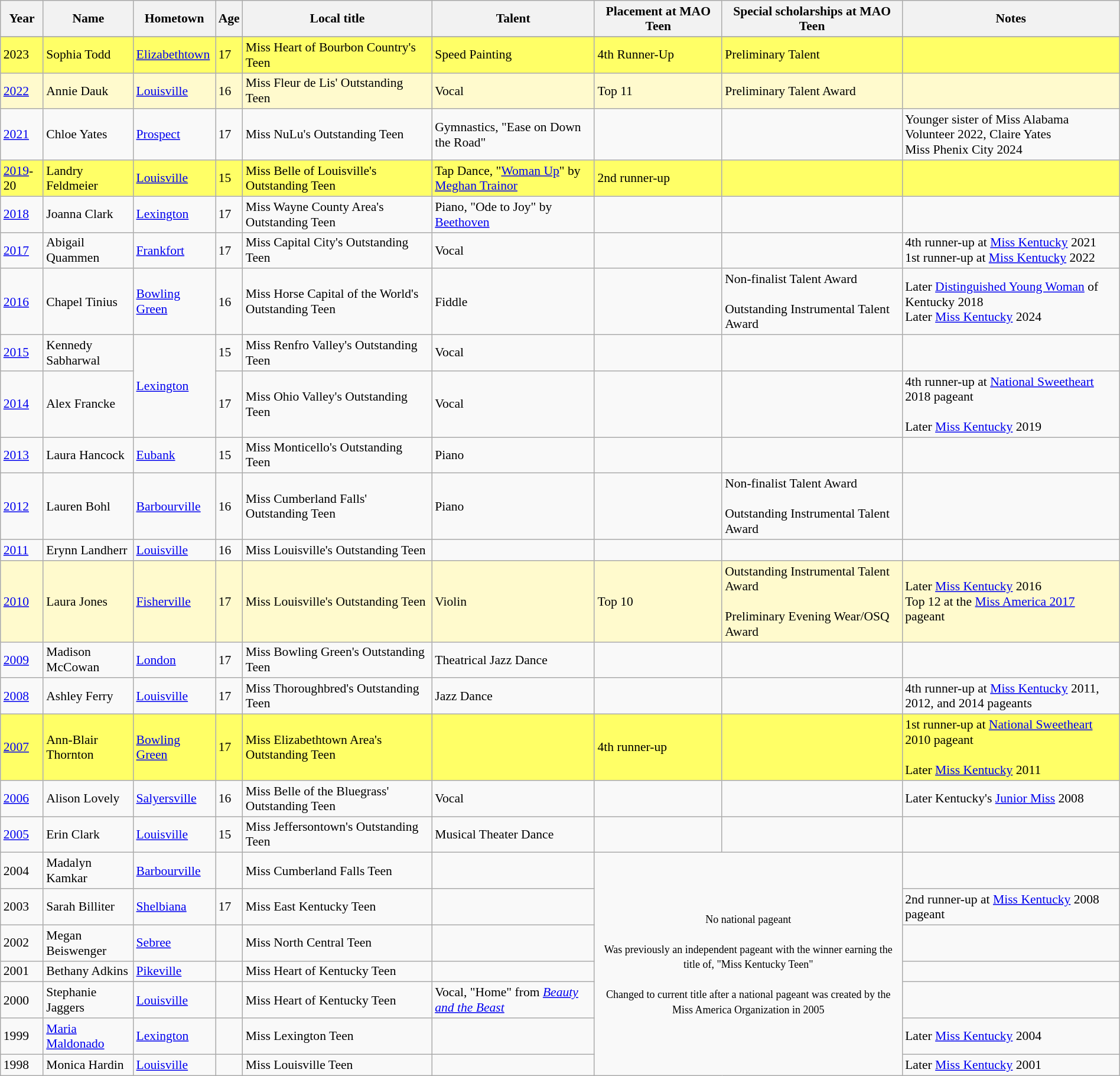<table class="wikitable sortable"style="width:100%; font-size:90%;">
<tr bgcolor="#efefef">
<th>Year</th>
<th>Name</th>
<th>Hometown</th>
<th>Age</th>
<th>Local title</th>
<th>Talent</th>
<th>Placement at MAO Teen</th>
<th>Special scholarships at MAO Teen</th>
<th>Notes</th>
</tr>
<tr>
</tr>
<tr style="background-color:#FFFF66;">
<td>2023</td>
<td>Sophia Todd</td>
<td><a href='#'>Elizabethtown</a></td>
<td>17</td>
<td>Miss Heart of Bourbon Country's Teen</td>
<td>Speed Painting</td>
<td>4th Runner-Up</td>
<td>Preliminary Talent</td>
<td></td>
</tr>
<tr style="background-color:#FFFACD;">
<td><a href='#'>2022</a></td>
<td>Annie Dauk</td>
<td><a href='#'>Louisville</a></td>
<td>16</td>
<td>Miss Fleur de Lis' Outstanding Teen</td>
<td>Vocal</td>
<td>Top 11</td>
<td>Preliminary Talent Award</td>
<td></td>
</tr>
<tr>
<td><a href='#'>2021</a></td>
<td>Chloe Yates</td>
<td><a href='#'>Prospect</a></td>
<td>17</td>
<td>Miss NuLu's Outstanding Teen</td>
<td>Gymnastics, "Ease on Down the Road"</td>
<td></td>
<td></td>
<td>Younger sister of Miss Alabama Volunteer 2022, Claire Yates<br>Miss Phenix City 2024</td>
</tr>
<tr style="background-color:#FFFF66;">
<td><a href='#'>2019</a>-20</td>
<td>Landry Feldmeier</td>
<td><a href='#'>Louisville</a></td>
<td>15</td>
<td>Miss Belle of Louisville's Outstanding Teen</td>
<td>Tap Dance, "<a href='#'>Woman Up</a>" by <a href='#'>Meghan Trainor</a></td>
<td>2nd runner-up</td>
<td></td>
<td></td>
</tr>
<tr>
<td><a href='#'>2018</a></td>
<td>Joanna Clark</td>
<td><a href='#'>Lexington</a></td>
<td>17</td>
<td>Miss Wayne County Area's Outstanding Teen</td>
<td>Piano, "Ode to Joy" by <a href='#'>Beethoven</a></td>
<td></td>
<td></td>
<td></td>
</tr>
<tr>
<td><a href='#'>2017</a></td>
<td>Abigail Quammen</td>
<td><a href='#'>Frankfort</a></td>
<td>17</td>
<td>Miss Capital City's Outstanding Teen</td>
<td>Vocal</td>
<td></td>
<td></td>
<td>4th runner-up at <a href='#'>Miss Kentucky</a> 2021<br>1st runner-up at <a href='#'>Miss Kentucky</a> 2022</td>
</tr>
<tr>
<td><a href='#'>2016</a></td>
<td>Chapel Tinius</td>
<td><a href='#'>Bowling Green</a></td>
<td>16</td>
<td>Miss Horse Capital of the World's Outstanding Teen</td>
<td>Fiddle</td>
<td></td>
<td>Non-finalist Talent Award<br><br>Outstanding Instrumental Talent Award</td>
<td>Later <a href='#'>Distinguished Young Woman</a> of Kentucky 2018<br>Later <a href='#'>Miss Kentucky</a> 2024</td>
</tr>
<tr>
<td><a href='#'>2015</a></td>
<td>Kennedy Sabharwal</td>
<td rowspan="2"><a href='#'>Lexington</a></td>
<td>15</td>
<td>Miss Renfro Valley's Outstanding Teen</td>
<td>Vocal</td>
<td></td>
<td></td>
<td></td>
</tr>
<tr>
<td><a href='#'>2014</a></td>
<td>Alex Francke</td>
<td>17</td>
<td>Miss Ohio Valley's Outstanding Teen</td>
<td>Vocal</td>
<td></td>
<td></td>
<td>4th runner-up at <a href='#'>National Sweetheart</a> 2018 pageant<br><br>Later <a href='#'>Miss Kentucky</a> 2019</td>
</tr>
<tr>
<td><a href='#'>2013</a></td>
<td>Laura Hancock</td>
<td><a href='#'>Eubank</a></td>
<td>15</td>
<td>Miss Monticello's Outstanding Teen</td>
<td>Piano</td>
<td></td>
<td></td>
<td></td>
</tr>
<tr>
<td><a href='#'>2012</a></td>
<td>Lauren Bohl</td>
<td><a href='#'>Barbourville</a></td>
<td>16</td>
<td>Miss Cumberland Falls' Outstanding Teen</td>
<td>Piano</td>
<td></td>
<td>Non-finalist Talent Award<br><br>Outstanding Instrumental Talent Award</td>
<td></td>
</tr>
<tr>
<td><a href='#'>2011</a></td>
<td>Erynn Landherr</td>
<td><a href='#'>Louisville</a></td>
<td>16</td>
<td>Miss Louisville's  Outstanding Teen</td>
<td></td>
<td></td>
<td></td>
<td></td>
</tr>
<tr style="background-color:#FFFACD;">
<td><a href='#'>2010</a></td>
<td>Laura Jones</td>
<td><a href='#'>Fisherville</a></td>
<td>17</td>
<td>Miss Louisville's Outstanding Teen</td>
<td>Violin</td>
<td>Top 10</td>
<td>Outstanding Instrumental Talent Award<br><br>Preliminary Evening Wear/OSQ Award</td>
<td>Later <a href='#'>Miss Kentucky</a> 2016<br> Top 12 at the <a href='#'>Miss America 2017</a> pageant</td>
</tr>
<tr>
<td><a href='#'>2009</a></td>
<td>Madison McCowan</td>
<td><a href='#'>London</a></td>
<td>17</td>
<td>Miss Bowling Green's Outstanding Teen</td>
<td>Theatrical Jazz Dance</td>
<td></td>
<td></td>
<td></td>
</tr>
<tr>
<td><a href='#'>2008</a></td>
<td>Ashley Ferry</td>
<td><a href='#'>Louisville</a></td>
<td>17</td>
<td>Miss Thoroughbred's Outstanding Teen</td>
<td>Jazz Dance</td>
<td></td>
<td></td>
<td>4th runner-up at <a href='#'>Miss Kentucky</a> 2011, 2012, and 2014 pageants</td>
</tr>
<tr style="background-color:#FFFF66;">
<td><a href='#'>2007</a></td>
<td>Ann-Blair Thornton</td>
<td><a href='#'>Bowling Green</a></td>
<td>17</td>
<td>Miss Elizabethtown Area's Outstanding Teen</td>
<td></td>
<td>4th runner-up</td>
<td></td>
<td>1st runner-up at <a href='#'>National Sweetheart</a> 2010 pageant<br><br>Later <a href='#'>Miss Kentucky</a> 2011</td>
</tr>
<tr>
<td><a href='#'>2006</a></td>
<td>Alison Lovely</td>
<td><a href='#'>Salyersville</a></td>
<td>16</td>
<td>Miss Belle of the Bluegrass' Outstanding Teen</td>
<td>Vocal</td>
<td></td>
<td></td>
<td>Later Kentucky's <a href='#'>Junior Miss</a> 2008</td>
</tr>
<tr>
<td><a href='#'>2005</a></td>
<td>Erin Clark</td>
<td><a href='#'>Louisville</a></td>
<td>15</td>
<td>Miss Jeffersontown's Outstanding Teen</td>
<td>Musical Theater Dance</td>
<td></td>
<td></td>
<td></td>
</tr>
<tr>
<td>2004</td>
<td>Madalyn Kamkar</td>
<td><a href='#'>Barbourville</a></td>
<td></td>
<td>Miss Cumberland Falls Teen</td>
<td></td>
<td colspan="2" rowspan="7" style="text-align:center;"><small>No national pageant<br><br>Was previously an independent pageant with the winner earning the title of, "Miss Kentucky Teen"<br><br>Changed to current title after a national pageant was created by the Miss America Organization in 2005</small></td>
<td></td>
</tr>
<tr>
<td>2003</td>
<td>Sarah Billiter</td>
<td><a href='#'>Shelbiana</a></td>
<td>17</td>
<td>Miss East Kentucky Teen</td>
<td></td>
<td>2nd runner-up at <a href='#'>Miss Kentucky</a> 2008 pageant</td>
</tr>
<tr>
<td>2002</td>
<td>Megan Beiswenger</td>
<td><a href='#'>Sebree</a></td>
<td></td>
<td>Miss North Central Teen</td>
<td></td>
<td></td>
</tr>
<tr>
<td>2001</td>
<td>Bethany Adkins</td>
<td><a href='#'>Pikeville</a></td>
<td></td>
<td>Miss Heart of Kentucky Teen</td>
<td></td>
<td></td>
</tr>
<tr>
<td>2000</td>
<td>Stephanie Jaggers</td>
<td><a href='#'>Louisville</a></td>
<td></td>
<td>Miss Heart of Kentucky Teen</td>
<td>Vocal, "Home" from <em><a href='#'>Beauty and the Beast</a></em></td>
<td></td>
</tr>
<tr>
<td>1999</td>
<td><a href='#'>Maria Maldonado</a></td>
<td><a href='#'>Lexington</a></td>
<td></td>
<td>Miss Lexington Teen</td>
<td></td>
<td>Later <a href='#'>Miss Kentucky</a> 2004</td>
</tr>
<tr>
<td>1998</td>
<td>Monica Hardin</td>
<td><a href='#'>Louisville</a></td>
<td></td>
<td>Miss Louisville Teen</td>
<td></td>
<td>Later <a href='#'>Miss Kentucky</a> 2001</td>
</tr>
</table>
